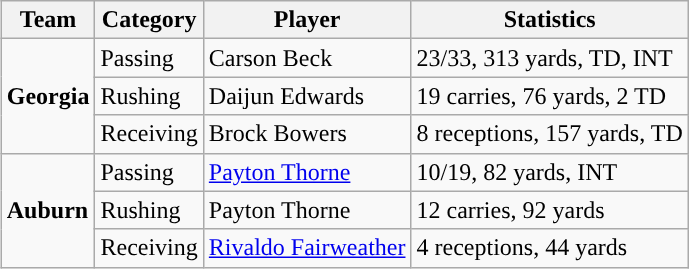<table class="wikitable" style="float: right;">
<tr>
<th>Team</th>
<th>Category</th>
<th>Player</th>
<th>Statistics</th>
</tr>
<tr>
<td rowspan=3><strong>Georgia</strong></td>
<td>Passing</td>
<td>Carson Beck</td>
<td>23/33, 313 yards, TD, INT</td>
</tr>
<tr>
<td>Rushing</td>
<td>Daijun Edwards</td>
<td>19 carries, 76 yards, 2 TD</td>
</tr>
<tr>
<td>Receiving</td>
<td>Brock Bowers</td>
<td>8 receptions, 157 yards, TD</td>
</tr>
<tr>
<td rowspan=3><strong>Auburn</strong></td>
<td>Passing</td>
<td><a href='#'>Payton Thorne</a></td>
<td>10/19, 82 yards, INT</td>
</tr>
<tr>
<td>Rushing</td>
<td>Payton Thorne</td>
<td>12 carries, 92 yards</td>
</tr>
<tr>
<td>Receiving</td>
<td><a href='#'>Rivaldo Fairweather</a></td>
<td>4 receptions, 44 yards</td>
</tr>
</table>
